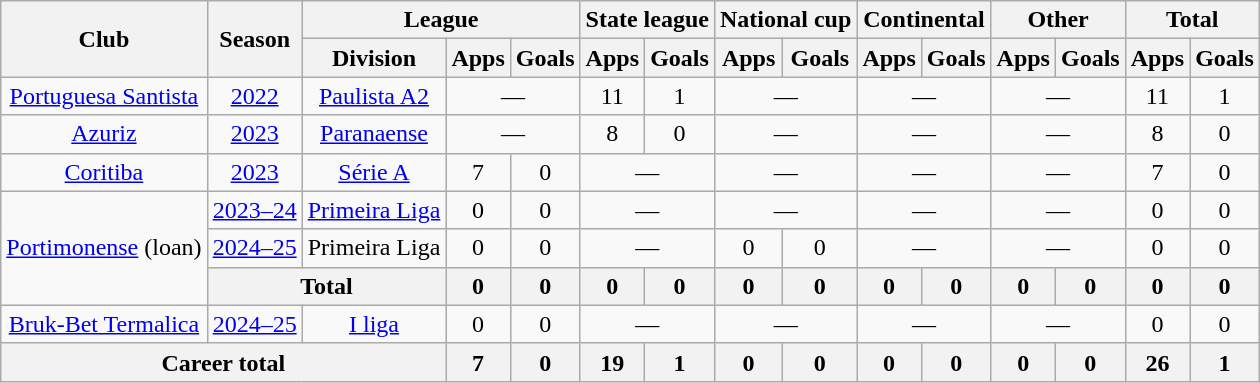<table class="wikitable" style="text-align: center;">
<tr>
<th rowspan="2">Club</th>
<th rowspan="2">Season</th>
<th colspan="3">League</th>
<th colspan="2">State league</th>
<th colspan="2">National cup</th>
<th colspan="2">Continental</th>
<th colspan="2">Other</th>
<th colspan="2">Total</th>
</tr>
<tr>
<th>Division</th>
<th>Apps</th>
<th>Goals</th>
<th>Apps</th>
<th>Goals</th>
<th>Apps</th>
<th>Goals</th>
<th>Apps</th>
<th>Goals</th>
<th>Apps</th>
<th>Goals</th>
<th>Apps</th>
<th>Goals</th>
</tr>
<tr>
<td><a href='#'>Portuguesa Santista</a></td>
<td><a href='#'>2022</a></td>
<td><a href='#'>Paulista A2</a></td>
<td colspan="2">—</td>
<td>11</td>
<td>1</td>
<td colspan="2">—</td>
<td colspan="2">—</td>
<td colspan="2">—</td>
<td>11</td>
<td>1</td>
</tr>
<tr>
<td><a href='#'>Azuriz</a></td>
<td><a href='#'>2023</a></td>
<td><a href='#'>Paranaense</a></td>
<td colspan="2">—</td>
<td>8</td>
<td>0</td>
<td colspan="2">—</td>
<td colspan="2">—</td>
<td colspan="2">—</td>
<td>8</td>
<td>0</td>
</tr>
<tr>
<td><a href='#'>Coritiba</a></td>
<td><a href='#'>2023</a></td>
<td><a href='#'>Série A</a></td>
<td>7</td>
<td>0</td>
<td colspan="2">—</td>
<td colspan="2">—</td>
<td colspan="2">—</td>
<td colspan="2">—</td>
<td>7</td>
<td>0</td>
</tr>
<tr>
<td rowspan="3"><a href='#'>Portimonense</a> (loan)</td>
<td><a href='#'>2023–24</a></td>
<td><a href='#'>Primeira Liga</a></td>
<td>0</td>
<td>0</td>
<td colspan="2">—</td>
<td colspan="2">—</td>
<td colspan="2">—</td>
<td colspan="2">—</td>
<td>0</td>
<td>0</td>
</tr>
<tr>
<td><a href='#'>2024–25</a></td>
<td>Primeira Liga</td>
<td>0</td>
<td>0</td>
<td colspan="2">—</td>
<td>0</td>
<td>0</td>
<td colspan="2">—</td>
<td colspan="2">—</td>
<td>0</td>
<td>0</td>
</tr>
<tr>
<th colspan="2"><strong>Total</strong></th>
<th>0</th>
<th>0</th>
<th>0</th>
<th>0</th>
<th>0</th>
<th>0</th>
<th>0</th>
<th>0</th>
<th>0</th>
<th>0</th>
<th>0</th>
<th>0</th>
</tr>
<tr>
<td><a href='#'>Bruk-Bet Termalica</a></td>
<td><a href='#'>2024–25</a></td>
<td><a href='#'>I liga</a></td>
<td>0</td>
<td>0</td>
<td colspan="2">—</td>
<td colspan="2">—</td>
<td colspan="2">—</td>
<td colspan="2">—</td>
<td>0</td>
<td>0</td>
</tr>
<tr>
<th colspan="3"><strong>Career total</strong></th>
<th>7</th>
<th>0</th>
<th>19</th>
<th>1</th>
<th>0</th>
<th>0</th>
<th>0</th>
<th>0</th>
<th>0</th>
<th>0</th>
<th>26</th>
<th>1</th>
</tr>
</table>
